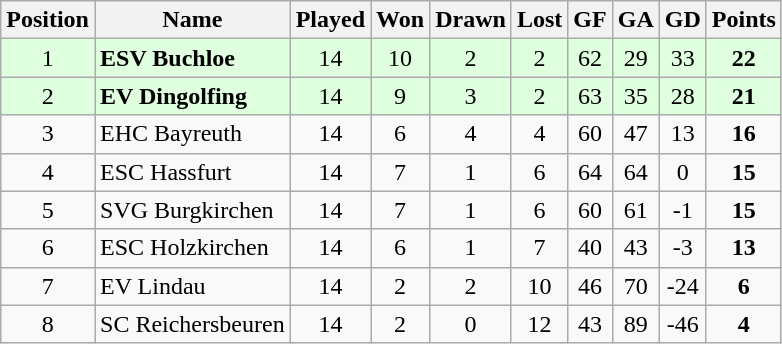<table class="wikitable">
<tr align="center">
<th>Position</th>
<th>Name</th>
<th>Played</th>
<th>Won</th>
<th>Drawn</th>
<th>Lost</th>
<th>GF</th>
<th>GA</th>
<th>GD</th>
<th>Points</th>
</tr>
<tr align="center" bgcolor="#dfffdf">
<td>1</td>
<td align="left"><strong>ESV Buchloe</strong></td>
<td>14</td>
<td>10</td>
<td>2</td>
<td>2</td>
<td>62</td>
<td>29</td>
<td>33</td>
<td><strong>22</strong></td>
</tr>
<tr align="center" bgcolor="#dfffdf">
<td>2</td>
<td align="left"><strong>EV Dingolfing</strong></td>
<td>14</td>
<td>9</td>
<td>3</td>
<td>2</td>
<td>63</td>
<td>35</td>
<td>28</td>
<td><strong>21</strong></td>
</tr>
<tr align="center">
<td>3</td>
<td align="left">EHC Bayreuth</td>
<td>14</td>
<td>6</td>
<td>4</td>
<td>4</td>
<td>60</td>
<td>47</td>
<td>13</td>
<td><strong>16</strong></td>
</tr>
<tr align="center">
<td>4</td>
<td align="left">ESC Hassfurt</td>
<td>14</td>
<td>7</td>
<td>1</td>
<td>6</td>
<td>64</td>
<td>64</td>
<td>0</td>
<td><strong>15</strong></td>
</tr>
<tr align="center">
<td>5</td>
<td align="left">SVG Burgkirchen</td>
<td>14</td>
<td>7</td>
<td>1</td>
<td>6</td>
<td>60</td>
<td>61</td>
<td>-1</td>
<td><strong>15</strong></td>
</tr>
<tr align="center">
<td>6</td>
<td align="left">ESC Holzkirchen</td>
<td>14</td>
<td>6</td>
<td>1</td>
<td>7</td>
<td>40</td>
<td>43</td>
<td>-3</td>
<td><strong>13</strong></td>
</tr>
<tr align="center">
<td>7</td>
<td align="left">EV Lindau</td>
<td>14</td>
<td>2</td>
<td>2</td>
<td>10</td>
<td>46</td>
<td>70</td>
<td>-24</td>
<td><strong>6</strong></td>
</tr>
<tr align="center">
<td>8</td>
<td align="left">SC Reichersbeuren</td>
<td>14</td>
<td>2</td>
<td>0</td>
<td>12</td>
<td>43</td>
<td>89</td>
<td>-46</td>
<td><strong>4</strong></td>
</tr>
</table>
